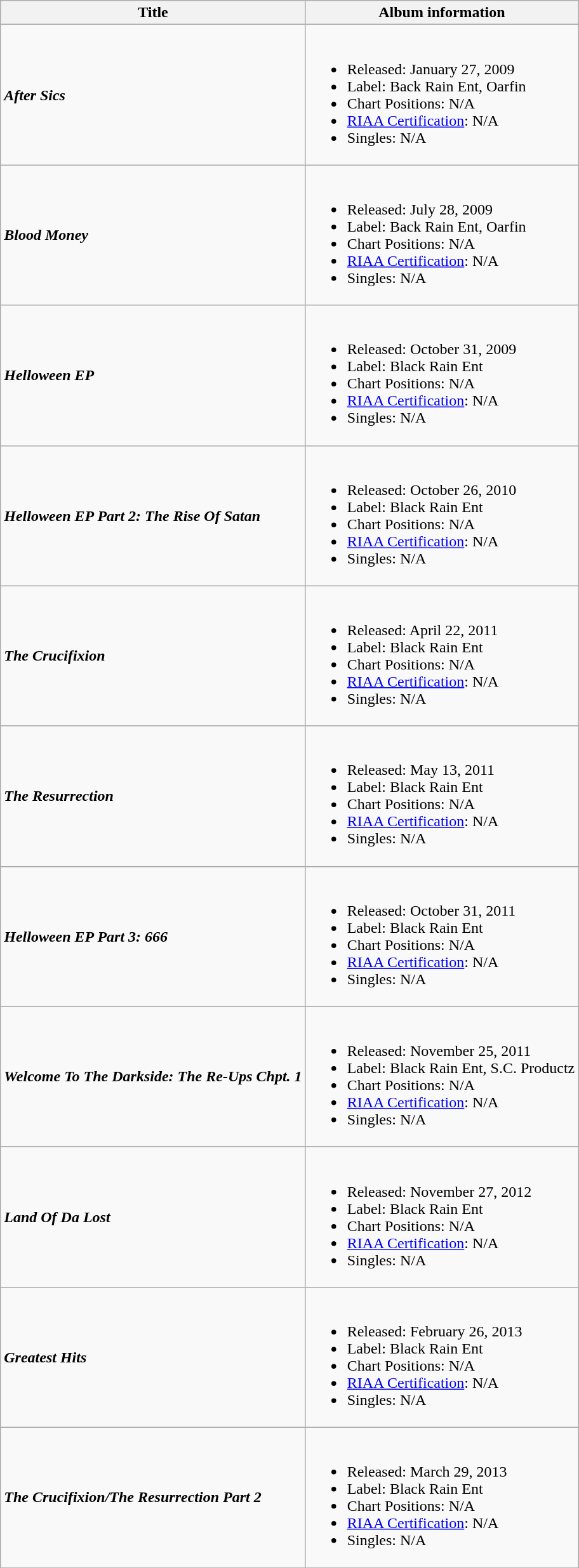<table class="wikitable">
<tr>
<th align="center">Title</th>
<th align="center">Album information</th>
</tr>
<tr>
<td align="left"><strong><em>After Sics</em></strong></td>
<td align="left"><br><ul><li>Released: January 27, 2009</li><li>Label: Back Rain Ent, Oarfin</li><li>Chart Positions: N/A</li><li><a href='#'>RIAA Certification</a>: N/A</li><li>Singles: N/A</li></ul></td>
</tr>
<tr>
<td align="left"><strong><em>Blood Money</em></strong></td>
<td align="left"><br><ul><li>Released: July 28, 2009</li><li>Label: Back Rain Ent, Oarfin</li><li>Chart Positions: N/A</li><li><a href='#'>RIAA Certification</a>: N/A</li><li>Singles: N/A</li></ul></td>
</tr>
<tr>
<td align="left"><strong><em>Helloween EP</em></strong></td>
<td align="left"><br><ul><li>Released: October 31, 2009</li><li>Label: Black Rain Ent</li><li>Chart Positions: N/A</li><li><a href='#'>RIAA Certification</a>: N/A</li><li>Singles: N/A</li></ul></td>
</tr>
<tr>
<td align="left"><strong><em>Helloween EP Part 2: The Rise Of Satan</em></strong></td>
<td align="left"><br><ul><li>Released: October 26, 2010</li><li>Label: Black Rain Ent</li><li>Chart Positions: N/A</li><li><a href='#'>RIAA Certification</a>: N/A</li><li>Singles: N/A</li></ul></td>
</tr>
<tr>
<td align="left"><strong><em>The Crucifixion</em></strong></td>
<td align="left"><br><ul><li>Released: April 22, 2011</li><li>Label: Black Rain Ent</li><li>Chart Positions:  N/A</li><li><a href='#'>RIAA Certification</a>: N/A</li><li>Singles: N/A</li></ul></td>
</tr>
<tr>
<td align="left"><strong><em>The Resurrection</em></strong></td>
<td align="left"><br><ul><li>Released: May 13, 2011</li><li>Label: Black Rain Ent</li><li>Chart Positions:  N/A</li><li><a href='#'>RIAA Certification</a>: N/A</li><li>Singles: N/A</li></ul></td>
</tr>
<tr>
<td align="left"><strong><em>Helloween EP Part 3: 666</em></strong></td>
<td align="left"><br><ul><li>Released: October 31, 2011</li><li>Label: Black Rain Ent</li><li>Chart Positions: N/A</li><li><a href='#'>RIAA Certification</a>: N/A</li><li>Singles: N/A</li></ul></td>
</tr>
<tr>
<td align="left"><strong><em>Welcome To The Darkside: The Re-Ups Chpt. 1</em></strong></td>
<td align="left"><br><ul><li>Released: November 25, 2011</li><li>Label: Black Rain Ent, S.C. Productz</li><li>Chart Positions: N/A</li><li><a href='#'>RIAA Certification</a>: N/A</li><li>Singles: N/A</li></ul></td>
</tr>
<tr>
<td align="left"><strong><em>Land Of Da Lost</em></strong></td>
<td align="left"><br><ul><li>Released: November 27, 2012</li><li>Label: Black Rain Ent</li><li>Chart Positions: N/A</li><li><a href='#'>RIAA Certification</a>: N/A</li><li>Singles: N/A</li></ul></td>
</tr>
<tr>
<td align="left"><strong><em>Greatest Hits</em></strong></td>
<td align="left"><br><ul><li>Released: February 26, 2013</li><li>Label: Black Rain Ent</li><li>Chart Positions: N/A</li><li><a href='#'>RIAA Certification</a>: N/A</li><li>Singles: N/A</li></ul></td>
</tr>
<tr>
<td align="left"><strong><em>The Crucifixion/The Resurrection Part 2</em></strong></td>
<td align="left"><br><ul><li>Released: March 29, 2013</li><li>Label: Black Rain Ent</li><li>Chart Positions:  N/A</li><li><a href='#'>RIAA Certification</a>: N/A</li><li>Singles: N/A</li></ul></td>
</tr>
<tr>
</tr>
</table>
